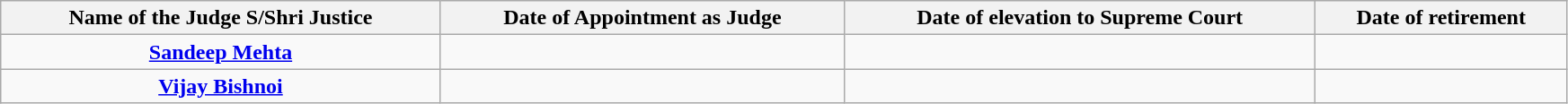<table class="wikitable static-row-numbers static-row-header" style="text-align:center" width="92%">
<tr>
<th>Name of the Judge S/Shri Justice</th>
<th>Date of Appointment as Judge</th>
<th>Date of elevation to Supreme Court</th>
<th>Date of retirement</th>
</tr>
<tr>
<td><strong><a href='#'>Sandeep Mehta</a></strong></td>
<td></td>
<td></td>
<td></td>
</tr>
<tr>
<td><strong><a href='#'>Vijay Bishnoi</a></strong></td>
<td></td>
<td></td>
<td></td>
</tr>
</table>
